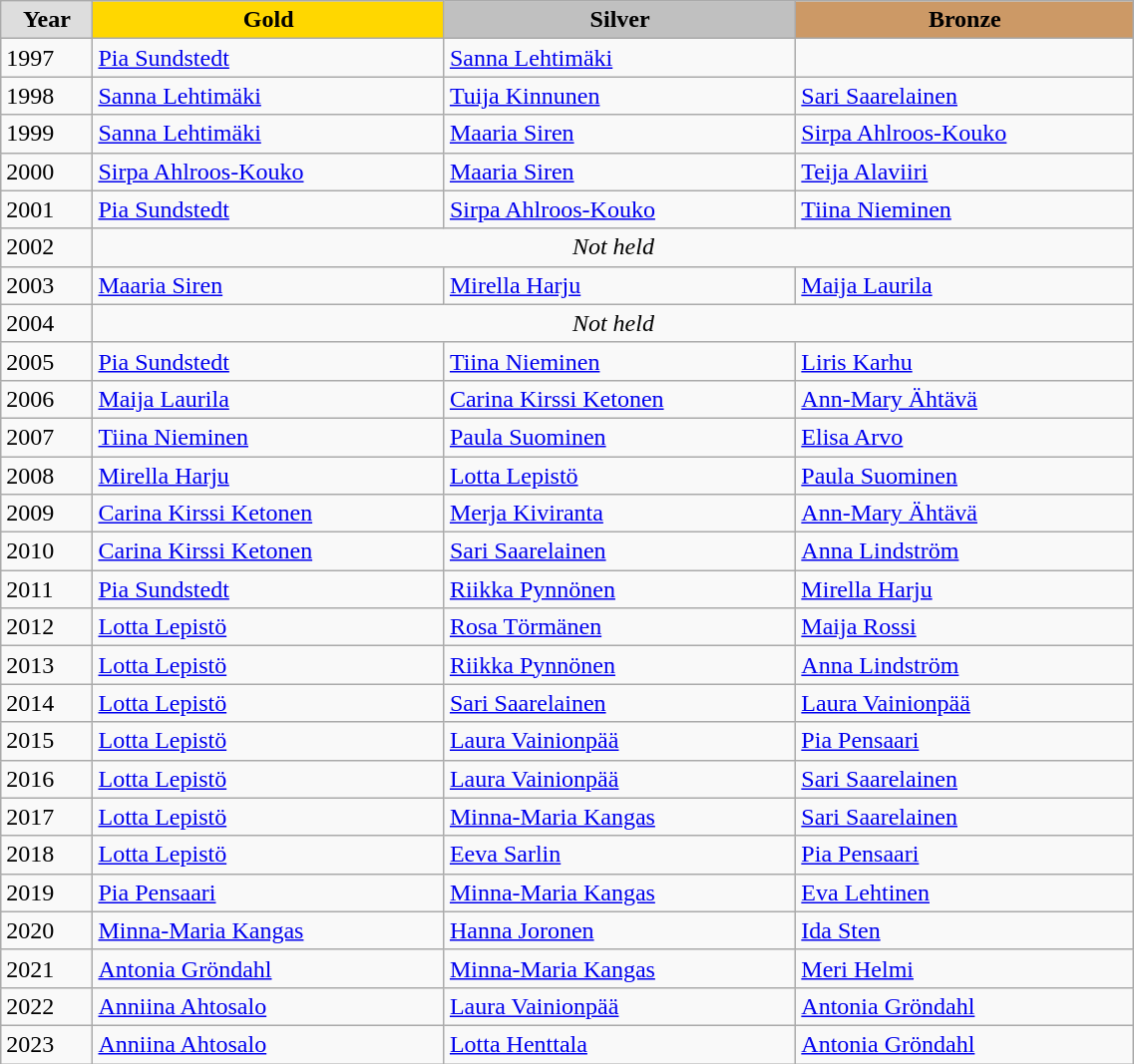<table class="wikitable" style="width: 60%; text-align:left;">
<tr>
<td style="background:#DDDDDD; font-weight:bold; text-align:center;">Year</td>
<td style="background:gold; font-weight:bold; text-align:center;">Gold</td>
<td style="background:silver; font-weight:bold; text-align:center;">Silver</td>
<td style="background:#cc9966; font-weight:bold; text-align:center;">Bronze</td>
</tr>
<tr>
<td>1997</td>
<td><a href='#'>Pia Sundstedt</a></td>
<td><a href='#'>Sanna Lehtimäki</a></td>
<td></td>
</tr>
<tr>
<td>1998</td>
<td><a href='#'>Sanna Lehtimäki</a></td>
<td><a href='#'>Tuija Kinnunen</a></td>
<td><a href='#'>Sari Saarelainen</a></td>
</tr>
<tr>
<td>1999</td>
<td><a href='#'>Sanna Lehtimäki</a></td>
<td><a href='#'>Maaria Siren</a></td>
<td><a href='#'>Sirpa Ahlroos-Kouko</a></td>
</tr>
<tr>
<td>2000</td>
<td><a href='#'>Sirpa Ahlroos-Kouko</a></td>
<td><a href='#'>Maaria Siren</a></td>
<td><a href='#'>Teija Alaviiri</a></td>
</tr>
<tr>
<td>2001</td>
<td><a href='#'>Pia Sundstedt</a></td>
<td><a href='#'>Sirpa Ahlroos-Kouko</a></td>
<td><a href='#'>Tiina Nieminen</a></td>
</tr>
<tr>
<td>2002</td>
<td colspan=3 align=center><em>Not held</em></td>
</tr>
<tr>
<td>2003</td>
<td><a href='#'>Maaria Siren</a></td>
<td><a href='#'>Mirella Harju</a></td>
<td><a href='#'>Maija Laurila</a></td>
</tr>
<tr>
<td>2004</td>
<td colspan=3 align=center><em>Not held</em></td>
</tr>
<tr>
<td>2005</td>
<td><a href='#'>Pia Sundstedt</a></td>
<td><a href='#'>Tiina Nieminen</a></td>
<td><a href='#'>Liris Karhu</a></td>
</tr>
<tr>
<td>2006</td>
<td><a href='#'>Maija Laurila</a></td>
<td><a href='#'>Carina Kirssi Ketonen</a></td>
<td><a href='#'>Ann-Mary Ähtävä</a></td>
</tr>
<tr>
<td>2007</td>
<td><a href='#'>Tiina Nieminen</a></td>
<td><a href='#'>Paula Suominen</a></td>
<td><a href='#'>Elisa Arvo</a></td>
</tr>
<tr>
<td>2008</td>
<td><a href='#'>Mirella Harju</a></td>
<td><a href='#'>Lotta Lepistö</a></td>
<td><a href='#'>Paula Suominen</a></td>
</tr>
<tr>
<td>2009</td>
<td><a href='#'>Carina Kirssi Ketonen</a></td>
<td><a href='#'>Merja Kiviranta</a></td>
<td><a href='#'>Ann-Mary Ähtävä</a></td>
</tr>
<tr>
<td>2010</td>
<td><a href='#'>Carina Kirssi Ketonen</a></td>
<td><a href='#'>Sari Saarelainen</a></td>
<td><a href='#'>Anna Lindström</a></td>
</tr>
<tr>
<td>2011</td>
<td><a href='#'>Pia Sundstedt</a></td>
<td><a href='#'>Riikka Pynnönen</a></td>
<td><a href='#'>Mirella Harju</a></td>
</tr>
<tr>
<td>2012</td>
<td><a href='#'>Lotta Lepistö</a></td>
<td><a href='#'>Rosa Törmänen</a></td>
<td><a href='#'>Maija Rossi</a></td>
</tr>
<tr>
<td>2013</td>
<td><a href='#'>Lotta Lepistö</a></td>
<td><a href='#'>Riikka Pynnönen</a></td>
<td><a href='#'>Anna Lindström</a></td>
</tr>
<tr>
<td>2014</td>
<td><a href='#'>Lotta Lepistö</a></td>
<td><a href='#'>Sari Saarelainen</a></td>
<td><a href='#'>Laura Vainionpää</a></td>
</tr>
<tr>
<td>2015</td>
<td><a href='#'>Lotta Lepistö</a></td>
<td><a href='#'>Laura Vainionpää</a></td>
<td><a href='#'>Pia Pensaari</a></td>
</tr>
<tr>
<td>2016</td>
<td><a href='#'>Lotta Lepistö</a></td>
<td><a href='#'>Laura Vainionpää</a></td>
<td><a href='#'>Sari Saarelainen</a></td>
</tr>
<tr>
<td>2017</td>
<td><a href='#'>Lotta Lepistö</a></td>
<td><a href='#'>Minna-Maria Kangas</a></td>
<td><a href='#'>Sari Saarelainen</a></td>
</tr>
<tr>
<td>2018</td>
<td><a href='#'>Lotta Lepistö</a></td>
<td><a href='#'>Eeva Sarlin</a></td>
<td><a href='#'>Pia Pensaari</a></td>
</tr>
<tr>
<td>2019</td>
<td><a href='#'>Pia Pensaari</a></td>
<td><a href='#'>Minna-Maria Kangas</a></td>
<td><a href='#'>Eva Lehtinen</a></td>
</tr>
<tr>
<td>2020</td>
<td><a href='#'>Minna-Maria Kangas</a></td>
<td><a href='#'>Hanna Joronen</a></td>
<td><a href='#'>Ida Sten</a></td>
</tr>
<tr>
<td>2021</td>
<td><a href='#'>Antonia Gröndahl</a></td>
<td><a href='#'>Minna-Maria Kangas</a></td>
<td><a href='#'>Meri Helmi</a></td>
</tr>
<tr>
<td>2022</td>
<td><a href='#'>Anniina Ahtosalo</a></td>
<td><a href='#'>Laura Vainionpää</a></td>
<td><a href='#'>Antonia Gröndahl</a></td>
</tr>
<tr>
<td>2023</td>
<td><a href='#'>Anniina Ahtosalo</a></td>
<td><a href='#'>Lotta Henttala</a></td>
<td><a href='#'>Antonia Gröndahl</a></td>
</tr>
</table>
